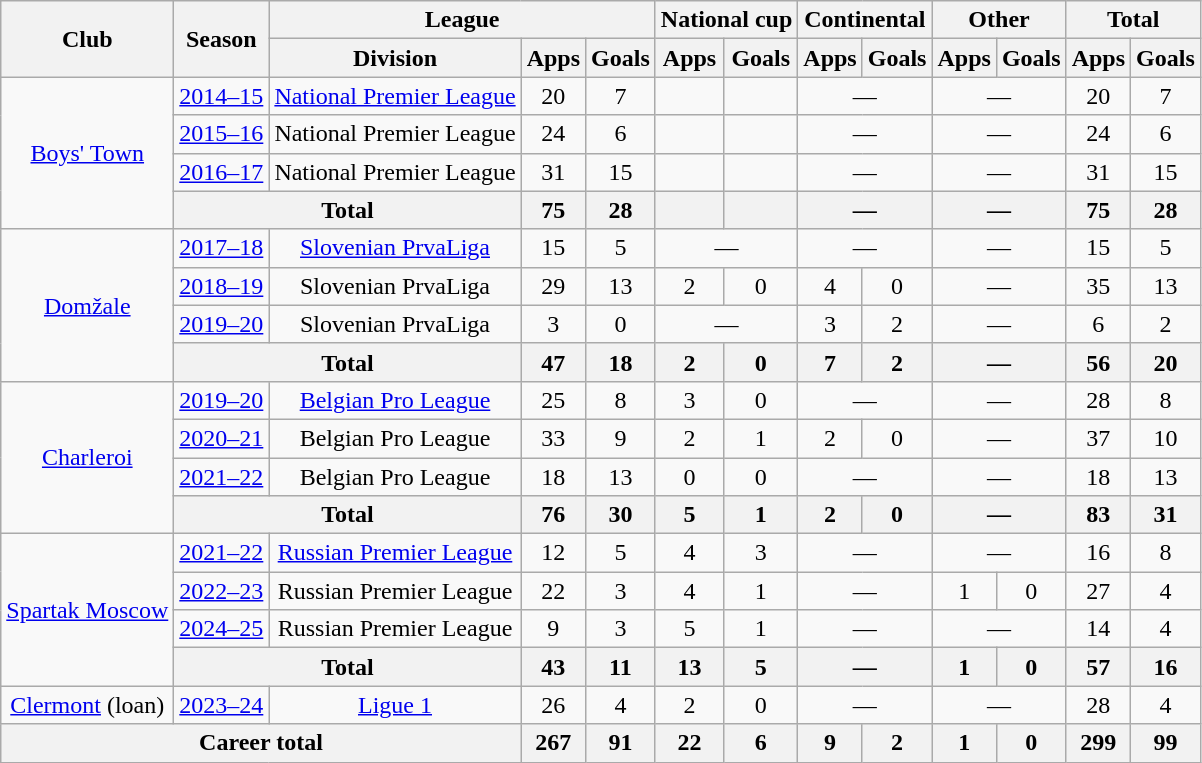<table class="wikitable" style="text-align:center">
<tr>
<th rowspan="2">Club</th>
<th rowspan="2">Season</th>
<th colspan="3">League</th>
<th colspan="2">National cup</th>
<th colspan="2">Continental</th>
<th colspan="2">Other</th>
<th colspan="2">Total</th>
</tr>
<tr>
<th>Division</th>
<th>Apps</th>
<th>Goals</th>
<th>Apps</th>
<th>Goals</th>
<th>Apps</th>
<th>Goals</th>
<th>Apps</th>
<th>Goals</th>
<th>Apps</th>
<th>Goals</th>
</tr>
<tr>
<td rowspan="4"><a href='#'>Boys' Town</a></td>
<td><a href='#'>2014–15</a></td>
<td><a href='#'>National Premier League</a></td>
<td>20</td>
<td>7</td>
<td></td>
<td></td>
<td colspan="2">—</td>
<td colspan="2">—</td>
<td>20</td>
<td>7</td>
</tr>
<tr>
<td><a href='#'>2015–16</a></td>
<td>National Premier League</td>
<td>24</td>
<td>6</td>
<td></td>
<td></td>
<td colspan="2">—</td>
<td colspan="2">—</td>
<td>24</td>
<td>6</td>
</tr>
<tr>
<td><a href='#'>2016–17</a></td>
<td>National Premier League</td>
<td>31</td>
<td>15</td>
<td></td>
<td></td>
<td colspan="2">—</td>
<td colspan="2">—</td>
<td>31</td>
<td>15</td>
</tr>
<tr>
<th colspan="2">Total</th>
<th>75</th>
<th>28</th>
<th></th>
<th></th>
<th colspan="2">—</th>
<th colspan="2">—</th>
<th>75</th>
<th>28</th>
</tr>
<tr>
<td rowspan="4"><a href='#'>Domžale</a></td>
<td><a href='#'>2017–18</a></td>
<td><a href='#'>Slovenian PrvaLiga</a></td>
<td>15</td>
<td>5</td>
<td colspan="2">—</td>
<td colspan="2">—</td>
<td colspan="2">—</td>
<td>15</td>
<td>5</td>
</tr>
<tr>
<td><a href='#'>2018–19</a></td>
<td>Slovenian PrvaLiga</td>
<td>29</td>
<td>13</td>
<td>2</td>
<td>0</td>
<td>4</td>
<td>0</td>
<td colspan="2">—</td>
<td>35</td>
<td>13</td>
</tr>
<tr>
<td><a href='#'>2019–20</a></td>
<td>Slovenian PrvaLiga</td>
<td>3</td>
<td>0</td>
<td colspan="2">—</td>
<td>3</td>
<td>2</td>
<td colspan="2">—</td>
<td>6</td>
<td>2</td>
</tr>
<tr>
<th colspan="2">Total</th>
<th>47</th>
<th>18</th>
<th>2</th>
<th>0</th>
<th>7</th>
<th>2</th>
<th colspan="2">—</th>
<th>56</th>
<th>20</th>
</tr>
<tr>
<td rowspan="4"><a href='#'>Charleroi</a></td>
<td><a href='#'>2019–20</a></td>
<td><a href='#'>Belgian Pro League</a></td>
<td>25</td>
<td>8</td>
<td>3</td>
<td>0</td>
<td colspan="2">—</td>
<td colspan="2">—</td>
<td>28</td>
<td>8</td>
</tr>
<tr>
<td><a href='#'>2020–21</a></td>
<td>Belgian Pro League</td>
<td>33</td>
<td>9</td>
<td>2</td>
<td>1</td>
<td>2</td>
<td>0</td>
<td colspan="2">—</td>
<td>37</td>
<td>10</td>
</tr>
<tr>
<td><a href='#'>2021–22</a></td>
<td>Belgian Pro League</td>
<td>18</td>
<td>13</td>
<td>0</td>
<td>0</td>
<td colspan="2">—</td>
<td colspan="2">—</td>
<td>18</td>
<td>13</td>
</tr>
<tr>
<th colspan="2">Total</th>
<th>76</th>
<th>30</th>
<th>5</th>
<th>1</th>
<th>2</th>
<th>0</th>
<th colspan="2">—</th>
<th>83</th>
<th>31</th>
</tr>
<tr>
<td rowspan="4"><a href='#'>Spartak Moscow</a></td>
<td><a href='#'>2021–22</a></td>
<td><a href='#'>Russian Premier League</a></td>
<td>12</td>
<td>5</td>
<td>4</td>
<td>3</td>
<td colspan="2">—</td>
<td colspan="2">—</td>
<td>16</td>
<td>8</td>
</tr>
<tr>
<td><a href='#'>2022–23</a></td>
<td>Russian Premier League</td>
<td>22</td>
<td>3</td>
<td>4</td>
<td>1</td>
<td colspan="2">—</td>
<td>1</td>
<td>0</td>
<td>27</td>
<td>4</td>
</tr>
<tr>
<td><a href='#'>2024–25</a></td>
<td>Russian Premier League</td>
<td>9</td>
<td>3</td>
<td>5</td>
<td>1</td>
<td colspan="2">—</td>
<td colspan="2">—</td>
<td>14</td>
<td>4</td>
</tr>
<tr>
<th colspan="2">Total</th>
<th>43</th>
<th>11</th>
<th>13</th>
<th>5</th>
<th colspan="2">—</th>
<th>1</th>
<th>0</th>
<th>57</th>
<th>16</th>
</tr>
<tr>
<td><a href='#'>Clermont</a> (loan)</td>
<td><a href='#'>2023–24</a></td>
<td><a href='#'>Ligue 1</a></td>
<td>26</td>
<td>4</td>
<td>2</td>
<td>0</td>
<td colspan="2">—</td>
<td colspan="2">—</td>
<td>28</td>
<td>4</td>
</tr>
<tr>
<th colspan="3">Career total</th>
<th>267</th>
<th>91</th>
<th>22</th>
<th>6</th>
<th>9</th>
<th>2</th>
<th>1</th>
<th>0</th>
<th>299</th>
<th>99</th>
</tr>
</table>
